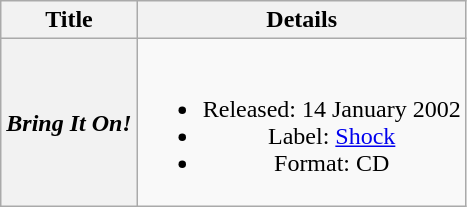<table class="wikitable plainrowheaders" style="text-align:center">
<tr>
<th scope="col">Title</th>
<th scope="col">Details</th>
</tr>
<tr>
<th scope="row"><em>Bring It On!</em></th>
<td><br><ul><li>Released: 14 January 2002</li><li>Label: <a href='#'>Shock</a></li><li>Format: CD</li></ul></td>
</tr>
</table>
